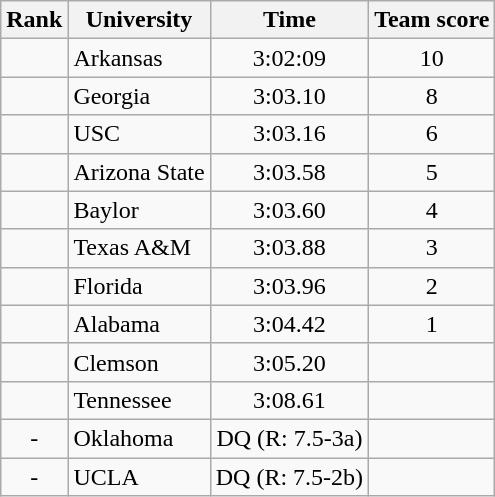<table class="wikitable sortable" style="text-align:center">
<tr>
<th>Rank</th>
<th>University</th>
<th>Time</th>
<th>Team score</th>
</tr>
<tr>
<td></td>
<td align=left>Arkansas</td>
<td>3:02:09</td>
<td>10</td>
</tr>
<tr>
<td></td>
<td align=left>Georgia</td>
<td>3:03.10</td>
<td>8</td>
</tr>
<tr>
<td></td>
<td align=left>USC</td>
<td>3:03.16</td>
<td>6</td>
</tr>
<tr>
<td></td>
<td align=left>Arizona State</td>
<td>3:03.58</td>
<td>5</td>
</tr>
<tr>
<td></td>
<td align=left>Baylor</td>
<td>3:03.60</td>
<td>4</td>
</tr>
<tr>
<td></td>
<td align=left>Texas A&M</td>
<td>3:03.88</td>
<td>3</td>
</tr>
<tr>
<td></td>
<td align=left>Florida</td>
<td>3:03.96</td>
<td>2</td>
</tr>
<tr>
<td></td>
<td align=left>Alabama</td>
<td>3:04.42</td>
<td>1</td>
</tr>
<tr>
<td></td>
<td align=left>Clemson</td>
<td>3:05.20</td>
<td></td>
</tr>
<tr>
<td></td>
<td align=left>Tennessee</td>
<td>3:08.61</td>
<td></td>
</tr>
<tr>
<td>-</td>
<td align="left">Oklahoma</td>
<td>DQ (R: 7.5-3a)</td>
<td></td>
</tr>
<tr>
<td>-</td>
<td align="left">UCLA</td>
<td>DQ (R: 7.5-2b)</td>
<td></td>
</tr>
</table>
